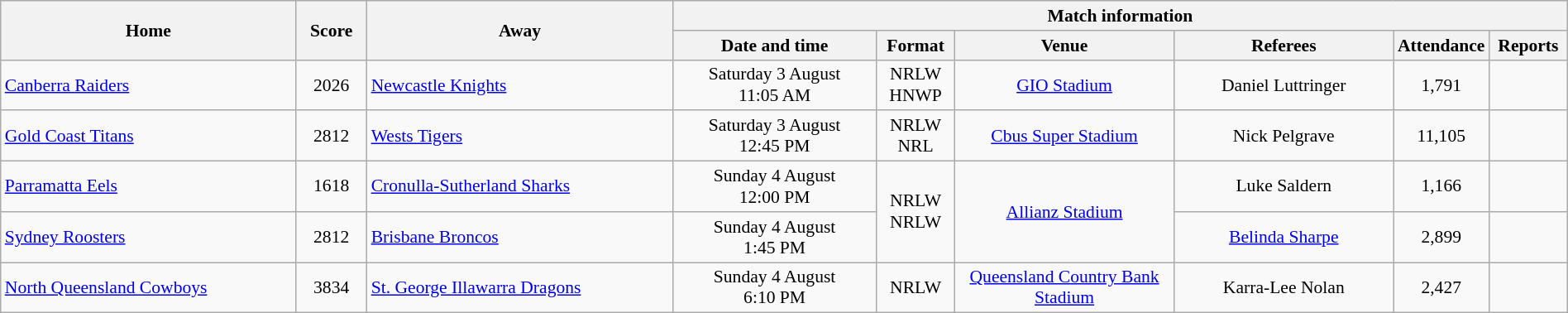<table class="wikitable" width="100%" style="border-collapse:collapse; font-size:90%; text-align:center;">
<tr>
<th rowspan="2">Home</th>
<th rowspan="2" text-align:center;>Score</th>
<th rowspan="2">Away</th>
<th colspan="6">Match information</th>
</tr>
<tr>
<th width="13%">Date and time</th>
<th width="5%">Format</th>
<th width="14%">Venue</th>
<th width="14%">Referees</th>
<th width="5%">Attendance</th>
<th width="5%">Reports</th>
</tr>
<tr>
<td align="left"> <a href='#'>Canberra Raiders</a></td>
<td>2026</td>
<td align="left"> <a href='#'>Newcastle Knights</a></td>
<td>Saturday 3 August<br>11:05 AM</td>
<td>NRLW<br>HNWP</td>
<td><a href='#'>GIO Stadium</a></td>
<td>Daniel Luttringer</td>
<td>1,791</td>
<td></td>
</tr>
<tr>
<td align="left"> <a href='#'>Gold Coast Titans</a></td>
<td>2812</td>
<td align="left"> <a href='#'>Wests Tigers</a></td>
<td>Saturday 3 August<br>12:45 PM</td>
<td>NRLW<br>NRL</td>
<td><a href='#'>Cbus Super Stadium</a></td>
<td>Nick Pelgrave</td>
<td>11,105</td>
<td></td>
</tr>
<tr>
<td align="left"> <a href='#'>Parramatta Eels</a></td>
<td>1618</td>
<td align="left"> <a href='#'>Cronulla-Sutherland Sharks</a></td>
<td>Sunday 4 August<br>12:00 PM</td>
<td rowspan=2>NRLW<br>NRLW</td>
<td rowspan=2><a href='#'>Allianz Stadium</a></td>
<td>Luke Saldern</td>
<td>1,166</td>
<td></td>
</tr>
<tr>
<td align="left"> <a href='#'>Sydney Roosters</a></td>
<td>2812</td>
<td align="left"> <a href='#'>Brisbane Broncos</a></td>
<td>Sunday 4 August<br>1:45 PM</td>
<td><a href='#'>Belinda Sharpe</a></td>
<td>2,899</td>
<td></td>
</tr>
<tr>
<td align="left"> <a href='#'>North Queensland Cowboys</a></td>
<td>3834</td>
<td align="left"> <a href='#'>St. George Illawarra Dragons</a></td>
<td>Sunday 4 August<br>6:10 PM</td>
<td>NRLW<br></td>
<td><a href='#'>Queensland Country Bank Stadium</a></td>
<td>Karra-Lee Nolan</td>
<td>2,427</td>
<td></td>
</tr>
</table>
